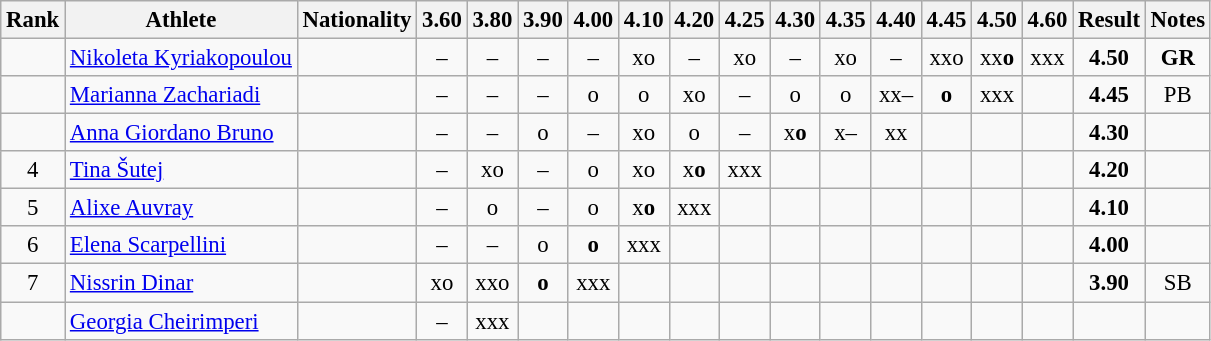<table class="wikitable sortable" style="text-align:center;font-size:95%">
<tr>
<th>Rank</th>
<th>Athlete</th>
<th>Nationality</th>
<th>3.60</th>
<th>3.80</th>
<th>3.90</th>
<th>4.00</th>
<th>4.10</th>
<th>4.20</th>
<th>4.25</th>
<th>4.30</th>
<th>4.35</th>
<th>4.40</th>
<th>4.45</th>
<th>4.50</th>
<th>4.60</th>
<th>Result</th>
<th>Notes</th>
</tr>
<tr>
<td></td>
<td align="left"><a href='#'>Nikoleta Kyriakopoulou</a></td>
<td align=left></td>
<td>–</td>
<td>–</td>
<td>–</td>
<td>–</td>
<td>xo</td>
<td>–</td>
<td>xo</td>
<td>–</td>
<td>xo</td>
<td>–</td>
<td>xxo</td>
<td>xx<strong>o</strong></td>
<td>xxx</td>
<td><strong>4.50</strong></td>
<td><strong>GR</strong></td>
</tr>
<tr>
<td></td>
<td align="left"><a href='#'>Marianna Zachariadi</a></td>
<td align=left></td>
<td>–</td>
<td>–</td>
<td>–</td>
<td>o</td>
<td>o</td>
<td>xo</td>
<td>–</td>
<td>o</td>
<td>o</td>
<td>xx–</td>
<td><strong>o</strong></td>
<td>xxx</td>
<td></td>
<td><strong>4.45</strong></td>
<td>PB</td>
</tr>
<tr>
<td></td>
<td align="left"><a href='#'>Anna Giordano Bruno</a></td>
<td align=left></td>
<td>–</td>
<td>–</td>
<td>o</td>
<td>–</td>
<td>xo</td>
<td>o</td>
<td>–</td>
<td>x<strong>o</strong></td>
<td>x–</td>
<td>xx</td>
<td></td>
<td></td>
<td></td>
<td><strong>4.30</strong></td>
<td></td>
</tr>
<tr>
<td>4</td>
<td align="left"><a href='#'>Tina Šutej</a></td>
<td align=left></td>
<td>–</td>
<td>xo</td>
<td>–</td>
<td>o</td>
<td>xo</td>
<td>x<strong>o</strong></td>
<td>xxx</td>
<td></td>
<td></td>
<td></td>
<td></td>
<td></td>
<td></td>
<td><strong>4.20</strong></td>
<td></td>
</tr>
<tr>
<td>5</td>
<td align="left"><a href='#'>Alixe Auvray</a></td>
<td align=left></td>
<td>–</td>
<td>o</td>
<td>–</td>
<td>o</td>
<td>x<strong>o</strong></td>
<td>xxx</td>
<td></td>
<td></td>
<td></td>
<td></td>
<td></td>
<td></td>
<td></td>
<td><strong>4.10</strong></td>
<td></td>
</tr>
<tr>
<td>6</td>
<td align="left"><a href='#'>Elena Scarpellini</a></td>
<td align=left></td>
<td>–</td>
<td>–</td>
<td>o</td>
<td><strong>o</strong></td>
<td>xxx</td>
<td></td>
<td></td>
<td></td>
<td></td>
<td></td>
<td></td>
<td></td>
<td></td>
<td><strong>4.00</strong></td>
<td></td>
</tr>
<tr>
<td>7</td>
<td align="left"><a href='#'>Nissrin Dinar</a></td>
<td align=left></td>
<td>xo</td>
<td>xxo</td>
<td><strong>o</strong></td>
<td>xxx</td>
<td></td>
<td></td>
<td></td>
<td></td>
<td></td>
<td></td>
<td></td>
<td></td>
<td></td>
<td><strong>3.90</strong></td>
<td>SB</td>
</tr>
<tr>
<td></td>
<td align="left"><a href='#'>Georgia Cheirimperi</a></td>
<td align=left></td>
<td>–</td>
<td>xxx</td>
<td></td>
<td></td>
<td></td>
<td></td>
<td></td>
<td></td>
<td></td>
<td></td>
<td></td>
<td></td>
<td></td>
<td><strong></strong></td>
<td></td>
</tr>
</table>
